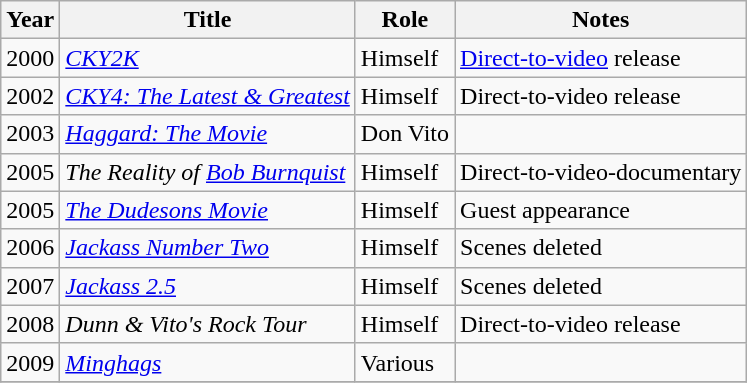<table class="wikitable">
<tr>
<th>Year</th>
<th>Title</th>
<th>Role</th>
<th>Notes</th>
</tr>
<tr>
<td>2000</td>
<td><em><a href='#'>CKY2K</a></em></td>
<td>Himself</td>
<td><a href='#'>Direct-to-video</a> release</td>
</tr>
<tr>
<td>2002</td>
<td><em><a href='#'>CKY4: The Latest & Greatest</a></em></td>
<td>Himself</td>
<td>Direct-to-video release</td>
</tr>
<tr>
<td>2003</td>
<td><em><a href='#'>Haggard: The Movie</a></em></td>
<td>Don Vito</td>
<td></td>
</tr>
<tr>
<td>2005</td>
<td><em>The Reality of <a href='#'>Bob Burnquist</a></em></td>
<td>Himself</td>
<td>Direct-to-video-documentary</td>
</tr>
<tr>
<td>2005</td>
<td><em><a href='#'>The Dudesons Movie</a></em></td>
<td>Himself</td>
<td>Guest appearance</td>
</tr>
<tr>
<td>2006</td>
<td><em><a href='#'>Jackass Number Two</a></em></td>
<td>Himself</td>
<td>Scenes deleted</td>
</tr>
<tr>
<td>2007</td>
<td><em><a href='#'>Jackass 2.5</a></em></td>
<td>Himself</td>
<td>Scenes deleted</td>
</tr>
<tr>
<td>2008</td>
<td><em>Dunn & Vito's Rock Tour</em></td>
<td>Himself</td>
<td>Direct-to-video release</td>
</tr>
<tr>
<td>2009</td>
<td><em><a href='#'>Minghags</a></em></td>
<td>Various</td>
<td></td>
</tr>
<tr>
</tr>
</table>
